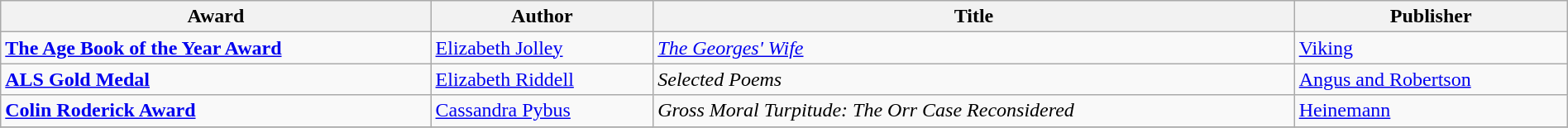<table class="wikitable" width=100%>
<tr>
<th>Award</th>
<th>Author</th>
<th>Title</th>
<th>Publisher</th>
</tr>
<tr>
<td><strong><a href='#'>The Age Book of the Year Award</a></strong></td>
<td><a href='#'>Elizabeth Jolley</a></td>
<td><em><a href='#'>The Georges' Wife</a></em></td>
<td><a href='#'>Viking</a></td>
</tr>
<tr>
<td><strong><a href='#'>ALS Gold Medal</a></strong></td>
<td><a href='#'>Elizabeth Riddell</a></td>
<td><em>Selected Poems</em></td>
<td><a href='#'>Angus and Robertson</a></td>
</tr>
<tr>
<td><strong><a href='#'>Colin Roderick Award</a></strong></td>
<td><a href='#'>Cassandra Pybus</a></td>
<td><em>Gross Moral Turpitude: The Orr Case Reconsidered</em></td>
<td><a href='#'>Heinemann</a></td>
</tr>
<tr>
</tr>
</table>
